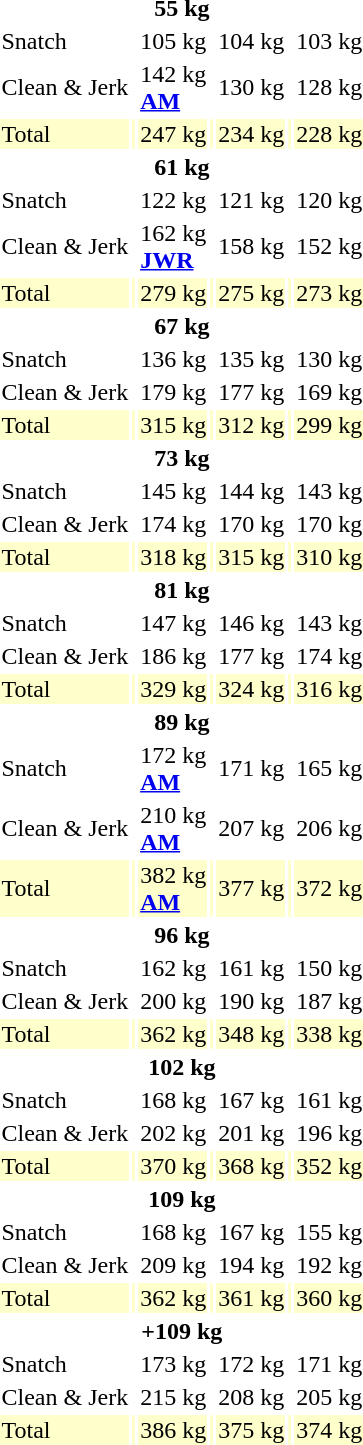<table>
<tr>
<th colspan=7>55 kg</th>
</tr>
<tr>
<td>Snatch</td>
<td></td>
<td>105 kg</td>
<td></td>
<td>104 kg</td>
<td></td>
<td>103 kg</td>
</tr>
<tr>
<td>Clean & Jerk</td>
<td></td>
<td>142 kg<br><strong><a href='#'>AM</a></strong></td>
<td></td>
<td>130 kg</td>
<td></td>
<td>128 kg</td>
</tr>
<tr bgcolor=ffffcc>
<td>Total</td>
<td></td>
<td>247 kg</td>
<td></td>
<td>234 kg</td>
<td></td>
<td>228 kg</td>
</tr>
<tr>
<th colspan=7>61 kg</th>
</tr>
<tr>
<td>Snatch</td>
<td></td>
<td>122 kg</td>
<td></td>
<td>121 kg</td>
<td></td>
<td>120 kg</td>
</tr>
<tr>
<td>Clean & Jerk</td>
<td></td>
<td>162 kg<br><strong><a href='#'>JWR</a></strong></td>
<td></td>
<td>158 kg</td>
<td></td>
<td>152 kg</td>
</tr>
<tr bgcolor=ffffcc>
<td>Total</td>
<td></td>
<td>279 kg</td>
<td></td>
<td>275 kg</td>
<td></td>
<td>273 kg</td>
</tr>
<tr>
<th colspan=7>67 kg</th>
</tr>
<tr>
<td>Snatch</td>
<td></td>
<td>136 kg</td>
<td></td>
<td>135 kg</td>
<td></td>
<td>130 kg</td>
</tr>
<tr>
<td>Clean & Jerk</td>
<td></td>
<td>179 kg</td>
<td></td>
<td>177 kg</td>
<td></td>
<td>169 kg</td>
</tr>
<tr bgcolor=ffffcc>
<td>Total</td>
<td></td>
<td>315 kg</td>
<td></td>
<td>312 kg</td>
<td></td>
<td>299 kg</td>
</tr>
<tr>
<th colspan=7>73 kg</th>
</tr>
<tr>
<td>Snatch</td>
<td></td>
<td>145 kg</td>
<td></td>
<td>144 kg</td>
<td></td>
<td>143 kg</td>
</tr>
<tr>
<td>Clean & Jerk</td>
<td></td>
<td>174 kg</td>
<td></td>
<td>170 kg</td>
<td></td>
<td>170 kg</td>
</tr>
<tr bgcolor=ffffcc>
<td>Total</td>
<td></td>
<td>318 kg</td>
<td></td>
<td>315 kg</td>
<td></td>
<td>310 kg</td>
</tr>
<tr>
<th colspan=7>81 kg</th>
</tr>
<tr>
<td>Snatch</td>
<td></td>
<td>147 kg</td>
<td></td>
<td>146 kg</td>
<td></td>
<td>143 kg</td>
</tr>
<tr>
<td>Clean & Jerk</td>
<td></td>
<td>186 kg</td>
<td></td>
<td>177 kg</td>
<td></td>
<td>174 kg</td>
</tr>
<tr bgcolor=ffffcc>
<td>Total</td>
<td></td>
<td>329 kg</td>
<td></td>
<td>324 kg</td>
<td></td>
<td>316 kg</td>
</tr>
<tr>
<th colspan=7>89 kg</th>
</tr>
<tr>
<td>Snatch</td>
<td></td>
<td>172 kg<br><strong><a href='#'>AM</a></strong></td>
<td></td>
<td>171 kg</td>
<td></td>
<td>165 kg</td>
</tr>
<tr>
<td>Clean & Jerk</td>
<td></td>
<td>210 kg<br><strong><a href='#'>AM</a></strong></td>
<td></td>
<td>207 kg</td>
<td></td>
<td>206 kg</td>
</tr>
<tr bgcolor=ffffcc>
<td>Total</td>
<td></td>
<td>382 kg<br><strong><a href='#'>AM</a></strong></td>
<td></td>
<td>377 kg</td>
<td></td>
<td>372 kg</td>
</tr>
<tr>
<th colspan=7>96 kg</th>
</tr>
<tr>
<td>Snatch</td>
<td></td>
<td>162 kg</td>
<td></td>
<td>161 kg</td>
<td></td>
<td>150 kg</td>
</tr>
<tr>
<td>Clean & Jerk</td>
<td></td>
<td>200 kg</td>
<td></td>
<td>190 kg</td>
<td></td>
<td>187 kg</td>
</tr>
<tr bgcolor=ffffcc>
<td>Total</td>
<td></td>
<td>362 kg</td>
<td></td>
<td>348 kg</td>
<td></td>
<td>338 kg</td>
</tr>
<tr>
<th colspan=7>102 kg</th>
</tr>
<tr>
<td>Snatch</td>
<td></td>
<td>168 kg</td>
<td></td>
<td>167 kg</td>
<td></td>
<td>161 kg</td>
</tr>
<tr>
<td>Clean & Jerk</td>
<td></td>
<td>202 kg</td>
<td></td>
<td>201 kg</td>
<td></td>
<td>196 kg</td>
</tr>
<tr bgcolor=ffffcc>
<td>Total</td>
<td></td>
<td>370 kg</td>
<td></td>
<td>368 kg</td>
<td></td>
<td>352 kg</td>
</tr>
<tr>
<th colspan=7>109 kg</th>
</tr>
<tr>
<td>Snatch</td>
<td></td>
<td>168 kg</td>
<td></td>
<td>167 kg</td>
<td></td>
<td>155 kg</td>
</tr>
<tr>
<td>Clean & Jerk</td>
<td></td>
<td>209 kg</td>
<td></td>
<td>194 kg</td>
<td></td>
<td>192 kg</td>
</tr>
<tr bgcolor=ffffcc>
<td>Total</td>
<td></td>
<td>362 kg</td>
<td></td>
<td>361 kg</td>
<td></td>
<td>360 kg</td>
</tr>
<tr>
<th colspan=7>+109 kg</th>
</tr>
<tr>
<td>Snatch</td>
<td></td>
<td>173 kg</td>
<td></td>
<td>172 kg</td>
<td></td>
<td>171 kg</td>
</tr>
<tr>
<td>Clean & Jerk</td>
<td></td>
<td>215 kg</td>
<td></td>
<td>208 kg</td>
<td></td>
<td>205 kg</td>
</tr>
<tr bgcolor=ffffcc>
<td>Total</td>
<td></td>
<td>386 kg</td>
<td></td>
<td>375 kg</td>
<td></td>
<td>374 kg</td>
</tr>
</table>
